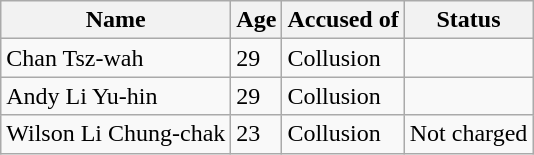<table class="wikitable">
<tr>
<th>Name</th>
<th>Age</th>
<th>Accused of</th>
<th>Status</th>
</tr>
<tr>
<td>Chan Tsz-wah</td>
<td>29</td>
<td>Collusion</td>
<td></td>
</tr>
<tr>
<td>Andy Li Yu-hin</td>
<td>29</td>
<td>Collusion</td>
<td></td>
</tr>
<tr>
<td>Wilson Li Chung-chak</td>
<td>23</td>
<td>Collusion</td>
<td>Not charged</td>
</tr>
</table>
